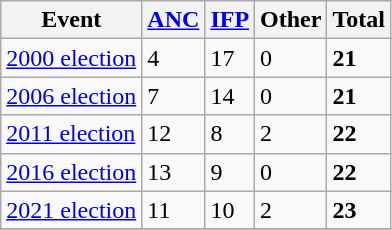<table class="wikitable">
<tr>
<th>Event</th>
<th><a href='#'>ANC</a></th>
<th><a href='#'>IFP</a></th>
<th>Other</th>
<th>Total</th>
</tr>
<tr>
<td><a href='#'>2000 election</a></td>
<td>4</td>
<td>17</td>
<td>0</td>
<td><strong>21</strong></td>
</tr>
<tr>
<td><a href='#'>2006 election</a></td>
<td>7</td>
<td>14</td>
<td>0</td>
<td><strong>21</strong></td>
</tr>
<tr>
<td><a href='#'>2011 election</a></td>
<td>12</td>
<td>8</td>
<td>2</td>
<td><strong>22</strong></td>
</tr>
<tr>
<td><a href='#'>2016 election</a></td>
<td>13</td>
<td>9</td>
<td>0</td>
<td><strong>22</strong></td>
</tr>
<tr>
<td><a href='#'>2021 election</a></td>
<td>11</td>
<td>10</td>
<td>2</td>
<td><strong>23</strong></td>
</tr>
<tr>
</tr>
</table>
